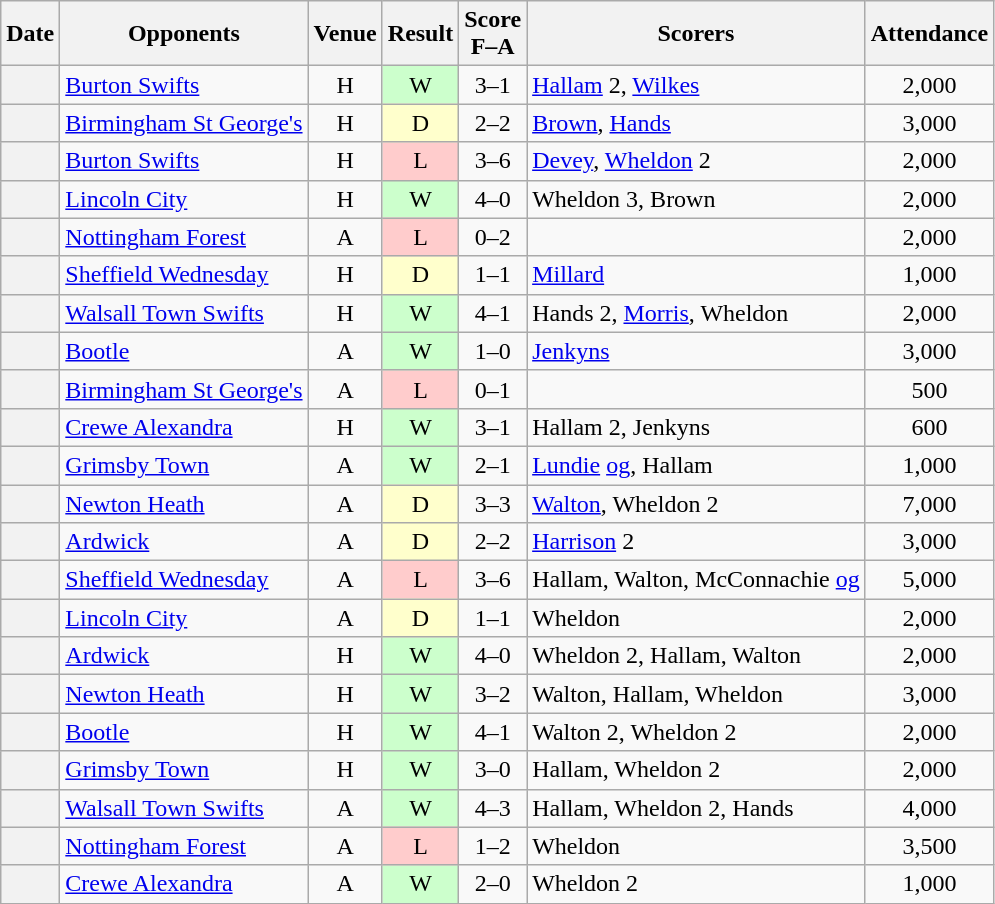<table class="wikitable plainrowheaders sortable" style="text-align:center">
<tr>
<th scope="col">Date</th>
<th scope="col">Opponents</th>
<th scope="col">Venue</th>
<th scope="col">Result</th>
<th scope="col">Score<br>F–A</th>
<th scope="col" class="unsortable">Scorers</th>
<th scope="col">Attendance</th>
</tr>
<tr>
<th scope="row"></th>
<td align="left"><a href='#'>Burton Swifts</a></td>
<td>H</td>
<td style=background:#cfc>W</td>
<td>3–1</td>
<td align="left"><a href='#'>Hallam</a> 2, <a href='#'>Wilkes</a></td>
<td>2,000</td>
</tr>
<tr>
<th scope="row"></th>
<td align="left"><a href='#'>Birmingham St George's</a></td>
<td>H</td>
<td style=background:#ffc>D</td>
<td>2–2</td>
<td align="left"><a href='#'>Brown</a>, <a href='#'>Hands</a></td>
<td>3,000</td>
</tr>
<tr>
<th scope="row"></th>
<td align="left"><a href='#'>Burton Swifts</a></td>
<td>H</td>
<td style=background:#fcc>L</td>
<td>3–6</td>
<td align="left"><a href='#'>Devey</a>, <a href='#'>Wheldon</a> 2</td>
<td>2,000</td>
</tr>
<tr>
<th scope="row"></th>
<td align="left"><a href='#'>Lincoln City</a></td>
<td>H</td>
<td style=background:#cfc>W</td>
<td>4–0</td>
<td align="left">Wheldon 3, Brown</td>
<td>2,000</td>
</tr>
<tr>
<th scope="row"></th>
<td align="left"><a href='#'>Nottingham Forest</a></td>
<td>A</td>
<td style=background:#fcc>L</td>
<td>0–2</td>
<td></td>
<td>2,000</td>
</tr>
<tr>
<th scope="row"></th>
<td align="left"><a href='#'>Sheffield Wednesday</a></td>
<td>H</td>
<td style=background:#ffc>D</td>
<td>1–1</td>
<td align="left"><a href='#'>Millard</a></td>
<td>1,000</td>
</tr>
<tr>
<th scope="row"></th>
<td align="left"><a href='#'>Walsall Town Swifts</a></td>
<td>H</td>
<td style=background:#cfc>W</td>
<td>4–1</td>
<td align="left">Hands 2, <a href='#'>Morris</a>, Wheldon</td>
<td>2,000</td>
</tr>
<tr>
<th scope="row"></th>
<td align="left"><a href='#'>Bootle</a></td>
<td>A</td>
<td style=background:#cfc>W</td>
<td>1–0</td>
<td align="left"><a href='#'>Jenkyns</a></td>
<td>3,000</td>
</tr>
<tr>
<th scope="row"></th>
<td align="left"><a href='#'>Birmingham St George's</a></td>
<td>A</td>
<td style=background:#fcc>L</td>
<td>0–1</td>
<td></td>
<td>500</td>
</tr>
<tr>
<th scope="row"></th>
<td align="left"><a href='#'>Crewe Alexandra</a></td>
<td>H</td>
<td style=background:#cfc>W</td>
<td>3–1</td>
<td align="left">Hallam 2, Jenkyns</td>
<td>600</td>
</tr>
<tr>
<th scope="row"></th>
<td align="left"><a href='#'>Grimsby Town</a></td>
<td>A</td>
<td style=background:#cfc>W</td>
<td>2–1</td>
<td align="left"><a href='#'>Lundie</a> <a href='#'>og</a>, Hallam</td>
<td>1,000</td>
</tr>
<tr>
<th scope="row"></th>
<td align="left"><a href='#'>Newton Heath</a></td>
<td>A</td>
<td style=background:#ffc>D</td>
<td>3–3</td>
<td align="left"><a href='#'>Walton</a>, Wheldon 2</td>
<td>7,000</td>
</tr>
<tr>
<th scope="row"></th>
<td align="left"><a href='#'>Ardwick</a></td>
<td>A</td>
<td style=background:#ffc>D</td>
<td>2–2</td>
<td align="left"><a href='#'>Harrison</a> 2</td>
<td>3,000</td>
</tr>
<tr>
<th scope="row"></th>
<td align="left"><a href='#'>Sheffield Wednesday</a></td>
<td>A</td>
<td style=background:#fcc>L</td>
<td>3–6</td>
<td align="left">Hallam, Walton, McConnachie <a href='#'>og</a></td>
<td>5,000</td>
</tr>
<tr>
<th scope="row"></th>
<td align="left"><a href='#'>Lincoln City</a></td>
<td>A</td>
<td style=background:#ffc>D</td>
<td>1–1</td>
<td align="left">Wheldon</td>
<td>2,000</td>
</tr>
<tr>
<th scope="row"></th>
<td align="left"><a href='#'>Ardwick</a></td>
<td>H</td>
<td style=background:#cfc>W</td>
<td>4–0</td>
<td align="left">Wheldon 2, Hallam, Walton</td>
<td>2,000</td>
</tr>
<tr>
<th scope="row"></th>
<td align="left"><a href='#'>Newton Heath</a></td>
<td>H</td>
<td style=background:#cfc>W</td>
<td>3–2</td>
<td align="left">Walton, Hallam, Wheldon</td>
<td>3,000</td>
</tr>
<tr>
<th scope="row"></th>
<td align="left"><a href='#'>Bootle</a></td>
<td>H</td>
<td style=background:#cfc>W</td>
<td>4–1</td>
<td align="left">Walton 2, Wheldon 2</td>
<td>2,000</td>
</tr>
<tr>
<th scope="row"></th>
<td align="left"><a href='#'>Grimsby Town</a></td>
<td>H</td>
<td style=background:#cfc>W</td>
<td>3–0</td>
<td align="left">Hallam, Wheldon 2</td>
<td>2,000</td>
</tr>
<tr>
<th scope="row"></th>
<td align="left"><a href='#'>Walsall Town Swifts</a></td>
<td>A</td>
<td style=background:#cfc>W</td>
<td>4–3</td>
<td align="left">Hallam, Wheldon 2, Hands</td>
<td>4,000</td>
</tr>
<tr>
<th scope="row"></th>
<td align="left"><a href='#'>Nottingham Forest</a></td>
<td>A</td>
<td style=background:#fcc>L</td>
<td>1–2</td>
<td align="left">Wheldon</td>
<td>3,500</td>
</tr>
<tr>
<th scope="row"></th>
<td align="left"><a href='#'>Crewe Alexandra</a></td>
<td>A</td>
<td style=background:#cfc>W</td>
<td>2–0</td>
<td align="left">Wheldon 2</td>
<td>1,000</td>
</tr>
</table>
